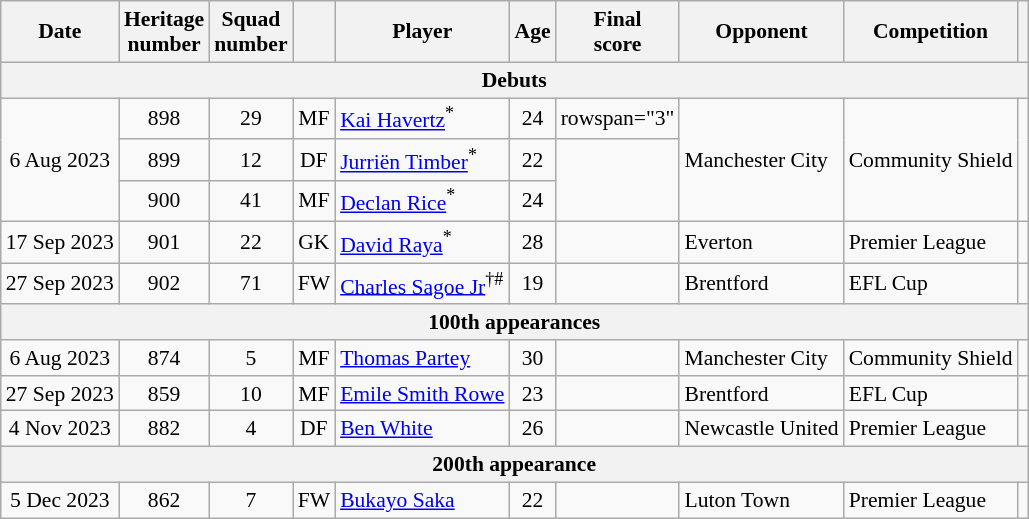<table class="wikitable" style="text-align:center; font-size:90%;">
<tr>
<th>Date</th>
<th>Heritage<br>number</th>
<th>Squad<br>number</th>
<th></th>
<th>Player</th>
<th>Age</th>
<th>Final<br>score</th>
<th>Opponent</th>
<th>Competition</th>
<th></th>
</tr>
<tr>
<th colspan="10">Debuts</th>
</tr>
<tr>
<td rowspan="3">6 Aug 2023</td>
<td>898</td>
<td>29</td>
<td>MF</td>
<td style="text-align:left;"> <a href='#'>Kai Havertz</a><sup>*</sup></td>
<td>24</td>
<td>rowspan="3" </td>
<td rowspan="3" style="text-align:left;">Manchester City</td>
<td rowspan="3" style="text-align:left;">Community Shield</td>
<td rowspan="3"></td>
</tr>
<tr>
<td>899</td>
<td>12</td>
<td>DF</td>
<td style="text-align:left;"> <a href='#'>Jurriën Timber</a><sup>*</sup></td>
<td>22</td>
</tr>
<tr>
<td>900</td>
<td>41</td>
<td>MF</td>
<td style="text-align:left;"> <a href='#'>Declan Rice</a><sup>*</sup></td>
<td>24</td>
</tr>
<tr>
<td>17 Sep 2023</td>
<td>901</td>
<td>22</td>
<td>GK</td>
<td style="text-align:left;"> <a href='#'>David Raya</a><sup>*</sup></td>
<td>28</td>
<td></td>
<td style="text-align:left;">Everton</td>
<td style="text-align:left;">Premier League</td>
<td></td>
</tr>
<tr>
<td>27 Sep 2023</td>
<td>902</td>
<td>71</td>
<td>FW</td>
<td style="text-align:left;"> <a href='#'>Charles Sagoe Jr</a><sup>†#</sup></td>
<td>19</td>
<td></td>
<td style="text-align:left;">Brentford</td>
<td style="text-align:left;">EFL Cup</td>
<td></td>
</tr>
<tr>
<th colspan="10">100th appearances</th>
</tr>
<tr>
<td>6 Aug 2023</td>
<td>874</td>
<td>5</td>
<td>MF</td>
<td style="text-align:left;"> <a href='#'>Thomas Partey</a></td>
<td>30</td>
<td></td>
<td style="text-align:left;">Manchester City</td>
<td style="text-align:left;">Community Shield</td>
<td></td>
</tr>
<tr>
<td>27 Sep 2023</td>
<td>859</td>
<td>10</td>
<td>MF</td>
<td style="text-align:left;"> <a href='#'>Emile Smith Rowe</a></td>
<td>23</td>
<td></td>
<td style="text-align:left;">Brentford</td>
<td style="text-align:left;">EFL Cup</td>
<td></td>
</tr>
<tr>
<td>4 Nov 2023</td>
<td>882</td>
<td>4</td>
<td>DF</td>
<td style="text-align:left;"> <a href='#'>Ben White</a></td>
<td>26</td>
<td></td>
<td style="text-align:left;">Newcastle United</td>
<td style="text-align:left;">Premier League</td>
<td></td>
</tr>
<tr>
<th colspan="10">200th appearance</th>
</tr>
<tr>
<td>5 Dec 2023</td>
<td>862</td>
<td>7</td>
<td>FW</td>
<td style="text-align:left;"> <a href='#'>Bukayo Saka</a></td>
<td>22</td>
<td></td>
<td style="text-align:left;">Luton Town</td>
<td style="text-align:left;">Premier League</td>
<td></td>
</tr>
</table>
